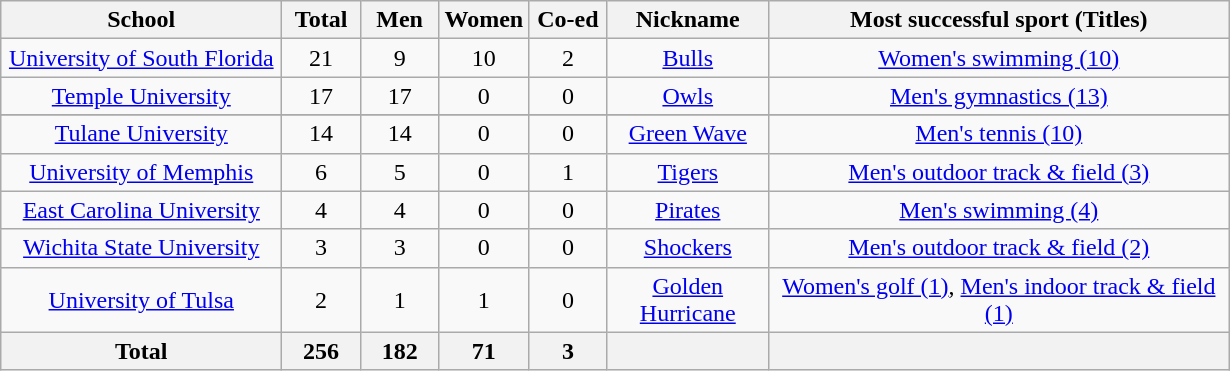<table class="wikitable sortable" style="text-align:center">
<tr>
<th width="180">School</th>
<th width="45">Total</th>
<th width="45">Men</th>
<th width="45">Women</th>
<th width="45">Co-ed</th>
<th width="100">Nickname</th>
<th width="300">Most successful sport (Titles)</th>
</tr>
<tr>
<td><a href='#'>University of South Florida</a></td>
<td>21</td>
<td>9</td>
<td>10</td>
<td>2</td>
<td><a href='#'>Bulls</a></td>
<td><a href='#'>Women's swimming (10)</a></td>
</tr>
<tr>
<td><a href='#'>Temple University</a></td>
<td>17</td>
<td>17</td>
<td>0</td>
<td>0</td>
<td><a href='#'>Owls</a></td>
<td><a href='#'>Men's gymnastics (13)</a></td>
</tr>
<tr>
</tr>
<tr>
<td><a href='#'>Tulane University</a></td>
<td>14</td>
<td>14</td>
<td>0</td>
<td>0</td>
<td><a href='#'>Green Wave</a></td>
<td><a href='#'>Men's tennis (10)</a></td>
</tr>
<tr>
<td><a href='#'>University of Memphis</a></td>
<td>6</td>
<td>5</td>
<td>0</td>
<td>1</td>
<td><a href='#'>Tigers</a></td>
<td><a href='#'>Men's outdoor track & field (3)</a></td>
</tr>
<tr>
<td><a href='#'>East Carolina University</a></td>
<td>4</td>
<td>4</td>
<td>0</td>
<td>0</td>
<td><a href='#'>Pirates</a></td>
<td><a href='#'>Men's swimming (4)</a></td>
</tr>
<tr>
<td><a href='#'>Wichita State University</a></td>
<td>3</td>
<td>3</td>
<td>0</td>
<td>0</td>
<td><a href='#'>Shockers</a></td>
<td><a href='#'>Men's outdoor track & field (2)</a></td>
</tr>
<tr>
<td><a href='#'>University of Tulsa</a></td>
<td>2</td>
<td>1</td>
<td>1</td>
<td>0</td>
<td><a href='#'>Golden Hurricane</a></td>
<td><a href='#'>Women's golf (1)</a>, <a href='#'>Men's indoor track & field (1)</a></td>
</tr>
<tr>
<th>Total</th>
<th>256</th>
<th>182</th>
<th>71</th>
<th>3</th>
<th></th>
<th></th>
</tr>
</table>
